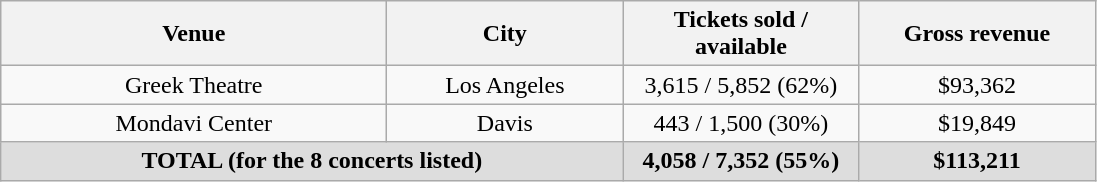<table class="wikitable" style="text-align:center;">
<tr ">
<th style="width:250px;">Venue</th>
<th style="width:150px;">City</th>
<th style="width:150px;">Tickets sold / available</th>
<th style="width:150px;">Gross revenue</th>
</tr>
<tr>
<td>Greek Theatre</td>
<td>Los Angeles</td>
<td>3,615 / 5,852 (62%)</td>
<td>$93,362</td>
</tr>
<tr>
<td>Mondavi Center</td>
<td>Davis</td>
<td>443 / 1,500 (30%)</td>
<td>$19,849</td>
</tr>
<tr style="background:#ddd;">
<td colspan="2"><strong>TOTAL (for the 8 concerts listed)</strong></td>
<td><strong>4,058 / 7,352 (55%)</strong></td>
<td><strong>$113,211</strong></td>
</tr>
</table>
